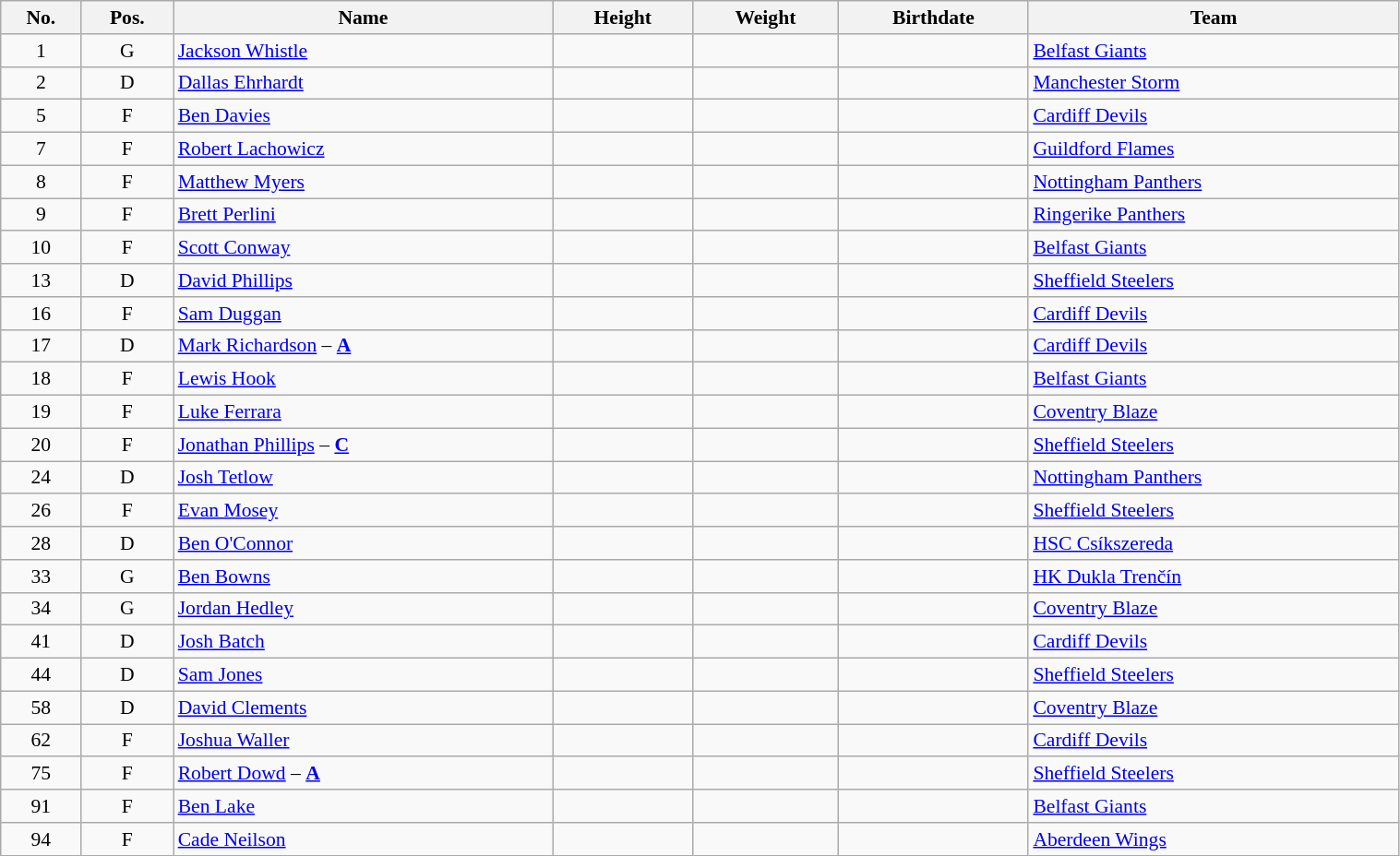<table width="80%" class="wikitable sortable" style="font-size: 90%; text-align: center;">
<tr>
<th>No.</th>
<th>Pos.</th>
<th>Name</th>
<th>Height</th>
<th>Weight</th>
<th>Birthdate</th>
<th>Team</th>
</tr>
<tr>
<td>1</td>
<td>G</td>
<td align=left><a href='#'>Jackson Whistle</a></td>
<td></td>
<td></td>
<td></td>
<td style="text-align:left;"> <a href='#'>Belfast Giants</a></td>
</tr>
<tr>
<td>2</td>
<td>D</td>
<td align=left><a href='#'>Dallas Ehrhardt</a></td>
<td></td>
<td></td>
<td></td>
<td style="text-align:left;"> <a href='#'>Manchester Storm</a></td>
</tr>
<tr>
<td>5</td>
<td>F</td>
<td align=left><a href='#'>Ben Davies</a></td>
<td></td>
<td></td>
<td></td>
<td style="text-align:left;"> <a href='#'>Cardiff Devils</a></td>
</tr>
<tr>
<td>7</td>
<td>F</td>
<td align=left><a href='#'>Robert Lachowicz</a></td>
<td></td>
<td></td>
<td></td>
<td style="text-align:left;"> <a href='#'>Guildford Flames</a></td>
</tr>
<tr>
<td>8</td>
<td>F</td>
<td align=left><a href='#'>Matthew Myers</a></td>
<td></td>
<td></td>
<td></td>
<td style="text-align:left;"> <a href='#'>Nottingham Panthers</a></td>
</tr>
<tr>
<td>9</td>
<td>F</td>
<td align=left><a href='#'>Brett Perlini</a></td>
<td></td>
<td></td>
<td></td>
<td style="text-align:left;"> <a href='#'>Ringerike Panthers</a></td>
</tr>
<tr>
<td>10</td>
<td>F</td>
<td align=left><a href='#'>Scott Conway</a></td>
<td></td>
<td></td>
<td></td>
<td style="text-align:left;"> <a href='#'>Belfast Giants</a></td>
</tr>
<tr>
<td>13</td>
<td>D</td>
<td align=left><a href='#'>David Phillips</a></td>
<td></td>
<td></td>
<td></td>
<td style="text-align:left;"> <a href='#'>Sheffield Steelers</a></td>
</tr>
<tr>
<td>16</td>
<td>F</td>
<td align=left><a href='#'>Sam Duggan</a></td>
<td></td>
<td></td>
<td></td>
<td style="text-align:left;"> <a href='#'>Cardiff Devils</a></td>
</tr>
<tr>
<td>17</td>
<td>D</td>
<td align=left><a href='#'>Mark Richardson</a> – <strong><a href='#'>A</a></strong></td>
<td></td>
<td></td>
<td></td>
<td style="text-align:left;"> <a href='#'>Cardiff Devils</a></td>
</tr>
<tr>
<td>18</td>
<td>F</td>
<td align=left><a href='#'>Lewis Hook</a></td>
<td></td>
<td></td>
<td></td>
<td style="text-align:left;"> <a href='#'>Belfast Giants</a></td>
</tr>
<tr>
<td>19</td>
<td>F</td>
<td align=left><a href='#'>Luke Ferrara</a></td>
<td></td>
<td></td>
<td></td>
<td style="text-align:left;"> <a href='#'>Coventry Blaze</a></td>
</tr>
<tr>
<td>20</td>
<td>F</td>
<td align=left><a href='#'>Jonathan Phillips</a> – <strong><a href='#'>C</a></strong></td>
<td></td>
<td></td>
<td></td>
<td style="text-align:left;"> <a href='#'>Sheffield Steelers</a></td>
</tr>
<tr>
<td>24</td>
<td>D</td>
<td align=left><a href='#'>Josh Tetlow</a></td>
<td></td>
<td></td>
<td></td>
<td style="text-align:left;"> <a href='#'>Nottingham Panthers</a></td>
</tr>
<tr>
<td>26</td>
<td>F</td>
<td align=left><a href='#'>Evan Mosey</a></td>
<td></td>
<td></td>
<td></td>
<td style="text-align:left;"> <a href='#'>Sheffield Steelers</a></td>
</tr>
<tr>
<td>28</td>
<td>D</td>
<td align=left><a href='#'>Ben O'Connor</a></td>
<td></td>
<td></td>
<td></td>
<td style="text-align:left;"> <a href='#'>HSC Csíkszereda</a></td>
</tr>
<tr>
<td>33</td>
<td>G</td>
<td align=left><a href='#'>Ben Bowns</a></td>
<td></td>
<td></td>
<td></td>
<td style="text-align:left;"> <a href='#'>HK Dukla Trenčín</a></td>
</tr>
<tr>
<td>34</td>
<td>G</td>
<td align=left><a href='#'>Jordan Hedley</a></td>
<td></td>
<td></td>
<td></td>
<td style="text-align:left;"> <a href='#'>Coventry Blaze</a></td>
</tr>
<tr>
<td>41</td>
<td>D</td>
<td align=left><a href='#'>Josh Batch</a></td>
<td></td>
<td></td>
<td></td>
<td style="text-align:left;"> <a href='#'>Cardiff Devils</a></td>
</tr>
<tr>
<td>44</td>
<td>D</td>
<td align=left><a href='#'>Sam Jones</a></td>
<td></td>
<td></td>
<td></td>
<td style="text-align:left;"> <a href='#'>Sheffield Steelers</a></td>
</tr>
<tr>
<td>58</td>
<td>D</td>
<td align=left><a href='#'>David Clements</a></td>
<td></td>
<td></td>
<td></td>
<td style="text-align:left;"> <a href='#'>Coventry Blaze</a></td>
</tr>
<tr>
<td>62</td>
<td>F</td>
<td align=left><a href='#'>Joshua Waller</a></td>
<td></td>
<td></td>
<td></td>
<td style="text-align:left;"> <a href='#'>Cardiff Devils</a></td>
</tr>
<tr>
<td>75</td>
<td>F</td>
<td align=left><a href='#'>Robert Dowd</a> – <strong><a href='#'>A</a></strong></td>
<td></td>
<td></td>
<td></td>
<td style="text-align:left;"> <a href='#'>Sheffield Steelers</a></td>
</tr>
<tr>
<td>91</td>
<td>F</td>
<td align=left><a href='#'>Ben Lake</a></td>
<td></td>
<td></td>
<td></td>
<td style="text-align:left;"> <a href='#'>Belfast Giants</a></td>
</tr>
<tr>
<td>94</td>
<td>F</td>
<td align=left><a href='#'>Cade Neilson</a></td>
<td></td>
<td></td>
<td></td>
<td style="text-align:left;"> <a href='#'>Aberdeen Wings</a></td>
</tr>
</table>
